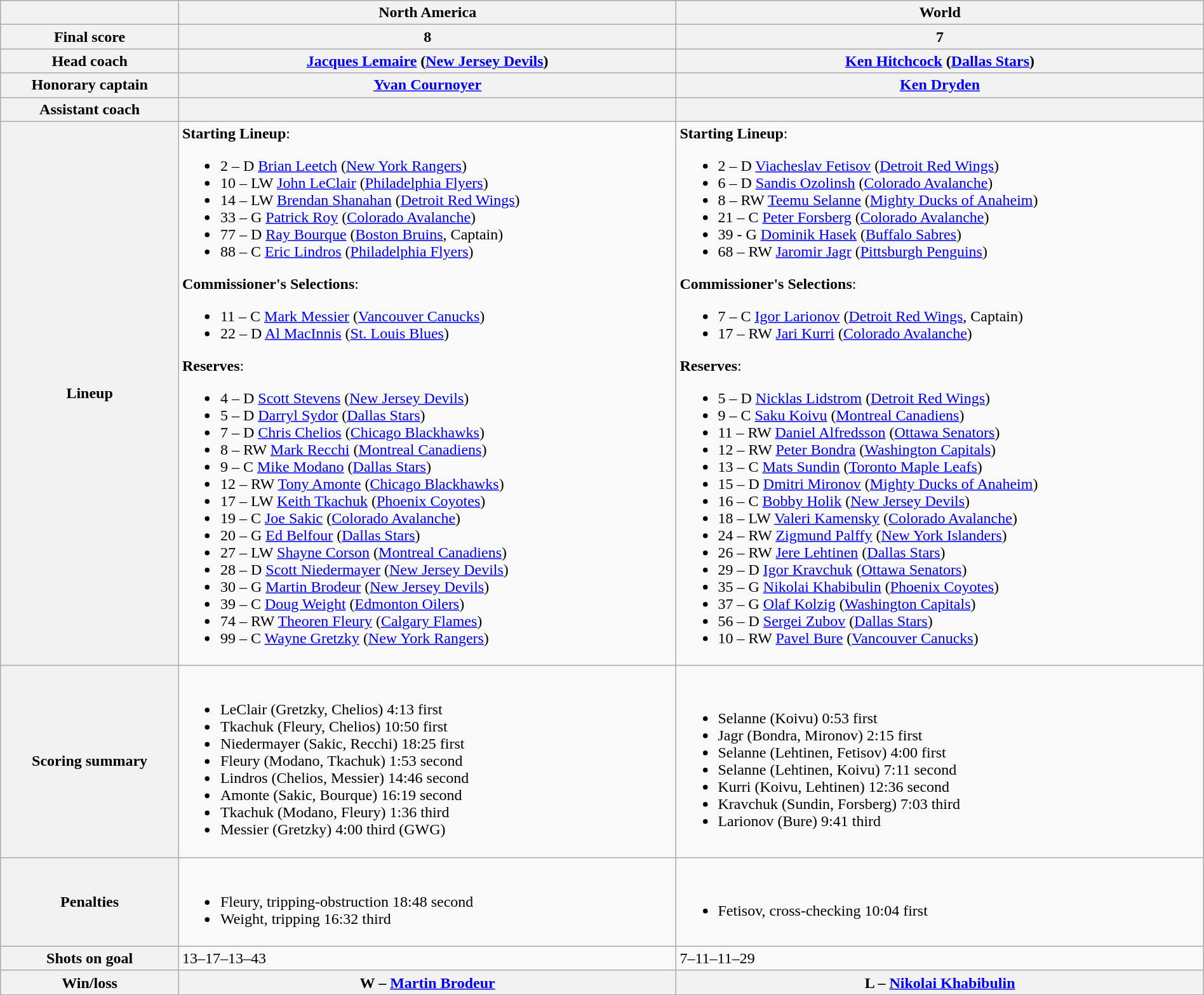<table class="wikitable" style="width:100%">
<tr>
<th></th>
<th>North America</th>
<th>World</th>
</tr>
<tr>
<th>Final score</th>
<th>8</th>
<th>7</th>
</tr>
<tr>
<th>Head coach</th>
<th> <a href='#'>Jacques Lemaire</a> (<a href='#'>New Jersey Devils</a>)</th>
<th> <a href='#'>Ken Hitchcock</a> (<a href='#'>Dallas Stars</a>)</th>
</tr>
<tr>
<th>Honorary captain</th>
<th><a href='#'>Yvan Cournoyer</a></th>
<th><a href='#'>Ken Dryden</a></th>
</tr>
<tr>
<th>Assistant coach</th>
<th></th>
<th></th>
</tr>
<tr>
<th>Lineup</th>
<td><strong>Starting Lineup</strong>:<br><ul><li>2 –  D <a href='#'>Brian Leetch</a> (<a href='#'>New York Rangers</a>)</li><li>10 –  LW <a href='#'>John LeClair</a> (<a href='#'>Philadelphia Flyers</a>)</li><li>14 –  LW <a href='#'>Brendan Shanahan</a> (<a href='#'>Detroit Red Wings</a>)</li><li>33 –  G <a href='#'>Patrick Roy</a> (<a href='#'>Colorado Avalanche</a>)</li><li>77 –  D <a href='#'>Ray Bourque</a> (<a href='#'>Boston Bruins</a>, Captain)</li><li>88 –  C <a href='#'>Eric Lindros</a> (<a href='#'>Philadelphia Flyers</a>)</li></ul><strong>Commissioner's Selections</strong>:<ul><li>11 –  C <a href='#'>Mark Messier</a> (<a href='#'>Vancouver Canucks</a>)</li><li>22 –  D <a href='#'>Al MacInnis</a> (<a href='#'>St. Louis Blues</a>)</li></ul><strong>Reserves</strong>:<ul><li>4 –  D <a href='#'>Scott Stevens</a> (<a href='#'>New Jersey Devils</a>)</li><li>5 –  D <a href='#'>Darryl Sydor</a> (<a href='#'>Dallas Stars</a>)</li><li>7 –  D <a href='#'>Chris Chelios</a> (<a href='#'>Chicago Blackhawks</a>)</li><li>8 –  RW <a href='#'>Mark Recchi</a> (<a href='#'>Montreal Canadiens</a>)</li><li>9 –  C <a href='#'>Mike Modano</a> (<a href='#'>Dallas Stars</a>)</li><li>12 –  RW <a href='#'>Tony Amonte</a> (<a href='#'>Chicago Blackhawks</a>)</li><li>17 –  LW <a href='#'>Keith Tkachuk</a> (<a href='#'>Phoenix Coyotes</a>)</li><li>19 –  C <a href='#'>Joe Sakic</a> (<a href='#'>Colorado Avalanche</a>)</li><li>20 –  G <a href='#'>Ed Belfour</a> (<a href='#'>Dallas Stars</a>)</li><li>27 –  LW <a href='#'>Shayne Corson</a> (<a href='#'>Montreal Canadiens</a>)</li><li>28 –  D <a href='#'>Scott Niedermayer</a> (<a href='#'>New Jersey Devils</a>)</li><li>30 –  G <a href='#'>Martin Brodeur</a> (<a href='#'>New Jersey Devils</a>)</li><li>39 –  C <a href='#'>Doug Weight</a> (<a href='#'>Edmonton Oilers</a>)</li><li>74 –  RW <a href='#'>Theoren Fleury</a> (<a href='#'>Calgary Flames</a>)</li><li>99 –  C <a href='#'>Wayne Gretzky</a> (<a href='#'>New York Rangers</a>)</li></ul></td>
<td><strong>Starting Lineup</strong>:<br><ul><li>2 –  D <a href='#'>Viacheslav Fetisov</a> (<a href='#'>Detroit Red Wings</a>)</li><li>6 –  D <a href='#'>Sandis Ozolinsh</a> (<a href='#'>Colorado Avalanche</a>)</li><li>8 –  RW <a href='#'>Teemu Selanne</a> (<a href='#'>Mighty Ducks of Anaheim</a>)</li><li>21 –  C <a href='#'>Peter Forsberg</a> (<a href='#'>Colorado Avalanche</a>)</li><li>39 -  G <a href='#'>Dominik Hasek</a> (<a href='#'>Buffalo Sabres</a>)</li><li>68 –  RW <a href='#'>Jaromir Jagr</a> (<a href='#'>Pittsburgh Penguins</a>)</li></ul><strong>Commissioner's Selections</strong>:<ul><li>7 –  C <a href='#'>Igor Larionov</a> (<a href='#'>Detroit Red Wings</a>, Captain)</li><li>17 –  RW <a href='#'>Jari Kurri</a> (<a href='#'>Colorado Avalanche</a>)</li></ul><strong>Reserves</strong>:<ul><li>5 –  D <a href='#'>Nicklas Lidstrom</a> (<a href='#'>Detroit Red Wings</a>)</li><li>9 –  C <a href='#'>Saku Koivu</a> (<a href='#'>Montreal Canadiens</a>)</li><li>11 –  RW <a href='#'>Daniel Alfredsson</a> (<a href='#'>Ottawa Senators</a>)</li><li>12 –  RW <a href='#'>Peter Bondra</a> (<a href='#'>Washington Capitals</a>)</li><li>13 –  C <a href='#'>Mats Sundin</a> (<a href='#'>Toronto Maple Leafs</a>)</li><li>15 –  D <a href='#'>Dmitri Mironov</a> (<a href='#'>Mighty Ducks of Anaheim</a>)</li><li>16 –  C <a href='#'>Bobby Holik</a> (<a href='#'>New Jersey Devils</a>)</li><li>18 –  LW <a href='#'>Valeri Kamensky</a> (<a href='#'>Colorado Avalanche</a>)</li><li>24 –  RW <a href='#'>Zigmund Palffy</a> (<a href='#'>New York Islanders</a>)</li><li>26 –  RW <a href='#'>Jere Lehtinen</a> (<a href='#'>Dallas Stars</a>)</li><li>29 –  D <a href='#'>Igor Kravchuk</a> (<a href='#'>Ottawa Senators</a>)</li><li>35 –  G <a href='#'>Nikolai Khabibulin</a> (<a href='#'>Phoenix Coyotes</a>)</li><li>37 –  G <a href='#'>Olaf Kolzig</a> (<a href='#'>Washington Capitals</a>)</li><li>56 –  D <a href='#'>Sergei Zubov</a> (<a href='#'>Dallas Stars</a>)</li><li>10 –  RW <a href='#'>Pavel Bure</a> (<a href='#'>Vancouver Canucks</a>)</li></ul></td>
</tr>
<tr>
<th>Scoring summary</th>
<td><br><ul><li>LeClair (Gretzky, Chelios) 4:13 first</li><li>Tkachuk (Fleury, Chelios) 10:50 first</li><li>Niedermayer (Sakic, Recchi) 18:25 first</li><li>Fleury (Modano, Tkachuk) 1:53 second</li><li>Lindros (Chelios, Messier) 14:46 second</li><li>Amonte (Sakic, Bourque) 16:19 second</li><li>Tkachuk (Modano, Fleury) 1:36 third</li><li>Messier (Gretzky) 4:00 third (GWG)</li></ul></td>
<td><br><ul><li>Selanne (Koivu) 0:53 first</li><li>Jagr (Bondra, Mironov) 2:15 first</li><li>Selanne (Lehtinen, Fetisov) 4:00 first</li><li>Selanne (Lehtinen, Koivu) 7:11 second</li><li>Kurri (Koivu, Lehtinen) 12:36 second</li><li>Kravchuk (Sundin, Forsberg) 7:03 third</li><li>Larionov (Bure) 9:41 third</li></ul></td>
</tr>
<tr>
<th>Penalties</th>
<td><br><ul><li>Fleury, tripping-obstruction 18:48 second</li><li>Weight, tripping 16:32 third</li></ul></td>
<td><br><ul><li>Fetisov, cross-checking 10:04 first</li></ul></td>
</tr>
<tr>
<th>Shots on goal</th>
<td>13–17–13–43</td>
<td>7–11–11–29</td>
</tr>
<tr>
<th>Win/loss</th>
<th><strong>W</strong> – <a href='#'>Martin Brodeur</a></th>
<th><strong>L</strong> – <a href='#'>Nikolai Khabibulin</a></th>
</tr>
</table>
